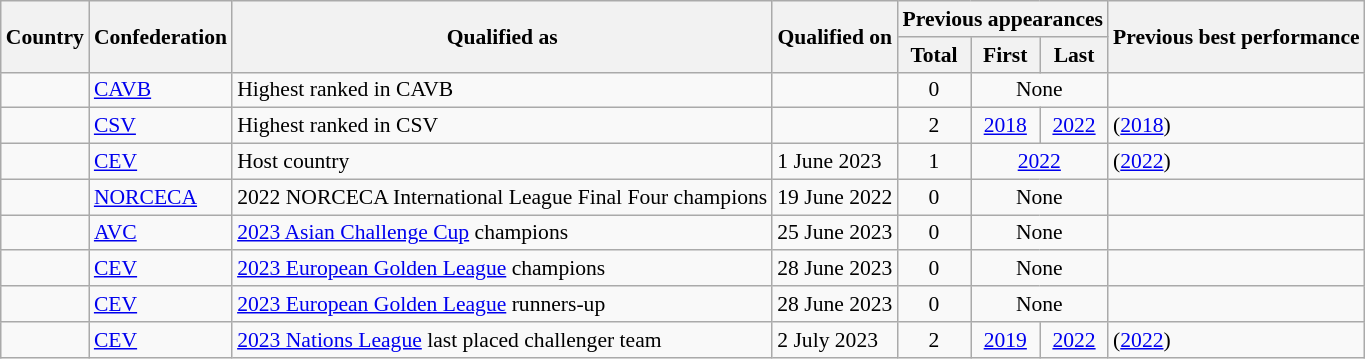<table class="wikitable sortable" style="font-size:90%">
<tr>
<th rowspan=2>Country</th>
<th rowspan=2>Confederation</th>
<th rowspan=2>Qualified as</th>
<th rowspan=2>Qualified on</th>
<th colspan=3>Previous appearances</th>
<th rowspan=2>Previous best performance</th>
</tr>
<tr>
<th>Total</th>
<th>First</th>
<th>Last</th>
</tr>
<tr>
<td></td>
<td><a href='#'>CAVB</a></td>
<td>Highest ranked in CAVB</td>
<td></td>
<td style="text-align:center">0</td>
<td colspan=2 style="text-align:center">None</td>
<td></td>
</tr>
<tr>
<td></td>
<td><a href='#'>CSV</a></td>
<td>Highest ranked in CSV</td>
<td></td>
<td style="text-align:center">2</td>
<td style="text-align:center"><a href='#'>2018</a></td>
<td style="text-align:center"><a href='#'>2022</a></td>
<td> (<a href='#'>2018</a>)</td>
</tr>
<tr>
<td></td>
<td><a href='#'>CEV</a></td>
<td>Host country</td>
<td>1 June 2023</td>
<td style="text-align:center">1</td>
<td colspan=2 style="text-align:center"><a href='#'>2022</a></td>
<td> (<a href='#'>2022</a>)</td>
</tr>
<tr>
<td></td>
<td><a href='#'>NORCECA</a></td>
<td>2022 NORCECA International League Final Four champions</td>
<td>19 June 2022</td>
<td style="text-align:center">0</td>
<td colspan=2 style="text-align:center">None</td>
<td></td>
</tr>
<tr>
<td></td>
<td><a href='#'>AVC</a></td>
<td><a href='#'>2023 Asian Challenge Cup</a> champions</td>
<td>25 June 2023</td>
<td style="text-align:center">0</td>
<td colspan=2 style="text-align:center">None</td>
<td></td>
</tr>
<tr>
<td></td>
<td><a href='#'>CEV</a></td>
<td><a href='#'>2023 European Golden League</a> champions</td>
<td>28 June 2023</td>
<td style="text-align:center">0</td>
<td colspan=2 style="text-align:center">None</td>
<td></td>
</tr>
<tr>
<td></td>
<td><a href='#'>CEV</a></td>
<td><a href='#'>2023 European Golden League</a> runners-up</td>
<td>28 June 2023</td>
<td style="text-align:center">0</td>
<td colspan=2 style="text-align:center">None</td>
<td></td>
</tr>
<tr>
<td></td>
<td><a href='#'>CEV</a></td>
<td><a href='#'>2023 Nations League</a> last placed challenger team</td>
<td>2 July 2023</td>
<td style="text-align:center">2</td>
<td style="text-align:center"><a href='#'>2019</a></td>
<td style="text-align:center"><a href='#'>2022</a></td>
<td> (<a href='#'>2022</a>)</td>
</tr>
</table>
